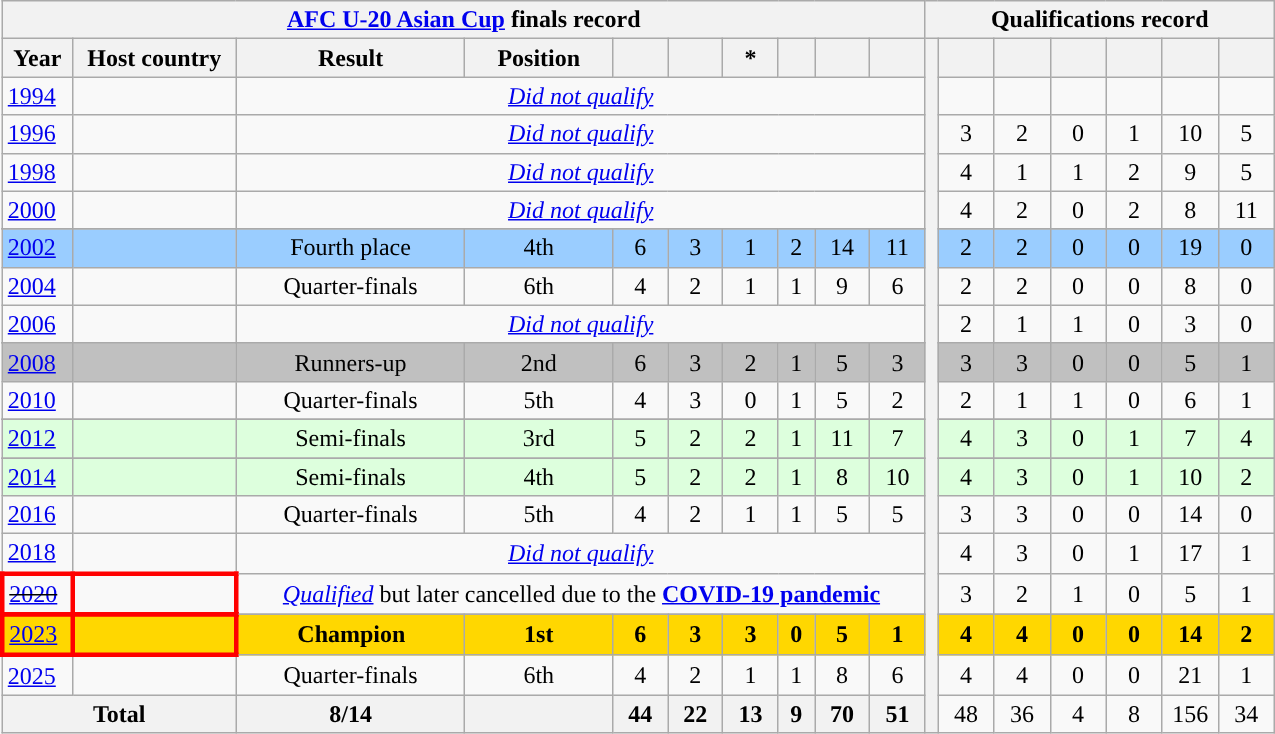<table class="wikitable" style="text-align: center; font-size:100%; width: 850px">
<tr>
<th colspan=10><a href='#'>AFC U-20 Asian Cup</a> finals record</th>
<th colspan=7>Qualifications record</th>
</tr>
<tr>
<th>Year</th>
<th>Host country</th>
<th>Result</th>
<th>Position</th>
<th></th>
<th></th>
<th>*</th>
<th></th>
<th></th>
<th></th>
<th style="width:1%;" rowspan="43"></th>
<th width=30></th>
<th width=30></th>
<th width=30></th>
<th width=30></th>
<th width=30></th>
<th width=30></th>
</tr>
<tr>
<td style="text-align: left"><a href='#'>1994</a></td>
<td style="text-align: left"></td>
<td colspan="8" style="text-align:center"><em><a href='#'>Did not qualify</a></em></td>
<td></td>
<td></td>
<td></td>
<td></td>
<td></td>
<td></td>
</tr>
<tr>
<td style="text-align: left"><a href='#'>1996</a></td>
<td style="text-align: left"></td>
<td colspan="8" style="text-align:center"><em><a href='#'>Did not qualify</a></em></td>
<td>3</td>
<td>2</td>
<td>0</td>
<td>1</td>
<td>10</td>
<td>5</td>
</tr>
<tr>
<td style="text-align: left"><a href='#'>1998</a></td>
<td style="text-align: left"></td>
<td colspan="8" style="text-align:center"><em><a href='#'>Did not qualify</a></em></td>
<td>4</td>
<td>1</td>
<td>1</td>
<td>2</td>
<td>9</td>
<td>5</td>
</tr>
<tr>
<td style="text-align: left"><a href='#'>2000</a></td>
<td style="text-align: left"></td>
<td colspan="8" style="text-align:center"><em><a href='#'>Did not qualify</a></em></td>
<td>4</td>
<td>2</td>
<td>0</td>
<td>2</td>
<td>8</td>
<td>11</td>
</tr>
<tr>
</tr>
<tr bgcolor=#9acdff>
<td style="text-align: left"><a href='#'>2002</a></td>
<td style="text-align: left"></td>
<td>Fourth place</td>
<td>4th</td>
<td>6</td>
<td>3</td>
<td>1</td>
<td>2</td>
<td>14</td>
<td>11</td>
<td>2</td>
<td>2</td>
<td>0</td>
<td>0</td>
<td>19</td>
<td>0</td>
</tr>
<tr>
<td style="text-align: left"><a href='#'>2004</a></td>
<td style="text-align: left"></td>
<td>Quarter-finals</td>
<td>6th</td>
<td>4</td>
<td>2</td>
<td>1</td>
<td>1</td>
<td>9</td>
<td>6</td>
<td>2</td>
<td>2</td>
<td>0</td>
<td>0</td>
<td>8</td>
<td>0</td>
</tr>
<tr>
<td style="text-align: left"><a href='#'>2006</a></td>
<td style="text-align: left"></td>
<td colspan="8" style="text-align:center"><em><a href='#'>Did not qualify</a></em></td>
<td>2</td>
<td>1</td>
<td>1</td>
<td>0</td>
<td>3</td>
<td>0</td>
</tr>
<tr>
</tr>
<tr bgcolor=silver>
<td style="text-align: left"><a href='#'>2008</a></td>
<td style="text-align: left"></td>
<td>Runners-up</td>
<td>2nd</td>
<td>6</td>
<td>3</td>
<td>2</td>
<td>1</td>
<td>5</td>
<td>3</td>
<td>3</td>
<td>3</td>
<td>0</td>
<td>0</td>
<td>5</td>
<td>1</td>
</tr>
<tr>
<td style="text-align: left"><a href='#'>2010</a></td>
<td style="text-align: left"></td>
<td>Quarter-finals</td>
<td>5th</td>
<td>4</td>
<td>3</td>
<td>0</td>
<td>1</td>
<td>5</td>
<td>2</td>
<td>2</td>
<td>1</td>
<td>1</td>
<td>0</td>
<td>6</td>
<td>1</td>
</tr>
<tr>
</tr>
<tr bgcolor=#dfd>
<td style="text-align: left"><a href='#'>2012</a></td>
<td style="text-align: left"></td>
<td>Semi-finals</td>
<td>3rd</td>
<td>5</td>
<td>2</td>
<td>2</td>
<td>1</td>
<td>11</td>
<td>7</td>
<td>4</td>
<td>3</td>
<td>0</td>
<td>1</td>
<td>7</td>
<td>4</td>
</tr>
<tr>
</tr>
<tr bgcolor=#dfd>
<td style="text-align: left"><a href='#'>2014</a></td>
<td style="text-align: left"></td>
<td>Semi-finals</td>
<td>4th</td>
<td>5</td>
<td>2</td>
<td>2</td>
<td>1</td>
<td>8</td>
<td>10</td>
<td>4</td>
<td>3</td>
<td>0</td>
<td>1</td>
<td>10</td>
<td>2</td>
</tr>
<tr>
<td style="text-align: left"><a href='#'>2016</a></td>
<td style="text-align: left"></td>
<td>Quarter-finals</td>
<td>5th</td>
<td>4</td>
<td>2</td>
<td>1</td>
<td>1</td>
<td>5</td>
<td>5</td>
<td>3</td>
<td>3</td>
<td>0</td>
<td>0</td>
<td>14</td>
<td>0</td>
</tr>
<tr>
<td style="text-align: left"><a href='#'>2018</a></td>
<td style="text-align: left"></td>
<td colspan="8" style="text-align:center"><em><a href='#'>Did not qualify</a></em></td>
<td>4</td>
<td>3</td>
<td>0</td>
<td>1</td>
<td>17</td>
<td>1</td>
</tr>
<tr>
<td style="border: 3px solid red; text-align: left"><s> <a href='#'>2020</a> </s></td>
<td style="border: 3px solid red; text-align: left"></td>
<td colspan=8><em><a href='#'>Qualified</a></em> but later cancelled due to the <strong><a href='#'>COVID-19 pandemic</a></strong></td>
<td>3</td>
<td>2</td>
<td>1</td>
<td>0</td>
<td>5</td>
<td>1</td>
</tr>
<tr>
</tr>
<tr bgcolor=gold>
<td style="border: 3px solid red; text-align: left"><a href='#'>2023</a></td>
<td style="border: 3px solid red; text-align: left"></td>
<td><strong>Champion</strong></td>
<td><strong>1st</strong></td>
<td><strong>6</strong></td>
<td><strong>3</strong></td>
<td><strong>3</strong></td>
<td><strong>0</strong></td>
<td><strong>5</strong></td>
<td><strong>1</strong></td>
<td><strong>4</strong></td>
<td><strong>4</strong></td>
<td><strong>0</strong></td>
<td><strong>0</strong></td>
<td><strong>14</strong></td>
<td><strong>2</strong></td>
</tr>
<tr>
<td style="text-align: left"><a href='#'>2025</a></td>
<td style="text-align: left"></td>
<td>Quarter-finals</td>
<td>6th</td>
<td>4</td>
<td>2</td>
<td>1</td>
<td>1</td>
<td>8</td>
<td>6</td>
<td>4</td>
<td>4</td>
<td>0</td>
<td>0</td>
<td>21</td>
<td>1</td>
</tr>
<tr>
<th colspan=2>Total</th>
<th>8/14</th>
<th><strong></strong></th>
<th>44</th>
<th>22</th>
<th>13</th>
<th>9</th>
<th>70</th>
<th>51</th>
<td>48</td>
<td>36</td>
<td>4</td>
<td>8</td>
<td>156</td>
<td>34</td>
</tr>
</table>
